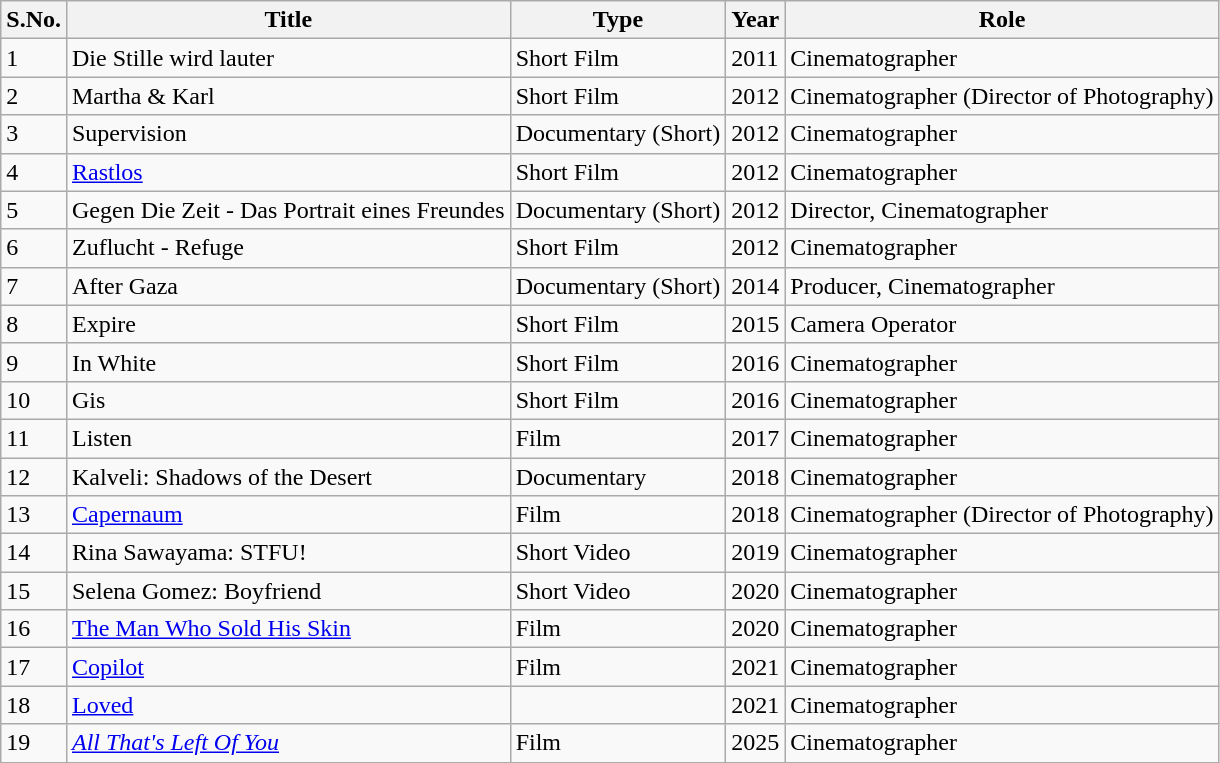<table class="wikitable sortable">
<tr>
<th>S.No.</th>
<th>Title</th>
<th>Type</th>
<th>Year</th>
<th>Role</th>
</tr>
<tr>
<td>1</td>
<td>Die Stille wird lauter</td>
<td>Short Film</td>
<td>2011</td>
<td>Cinematographer</td>
</tr>
<tr>
<td>2</td>
<td>Martha & Karl</td>
<td>Short Film</td>
<td>2012</td>
<td>Cinematographer (Director of Photography)</td>
</tr>
<tr>
<td>3</td>
<td>Supervision</td>
<td>Documentary (Short)</td>
<td>2012</td>
<td>Cinematographer</td>
</tr>
<tr>
<td>4</td>
<td><a href='#'>Rastlos</a></td>
<td>Short Film</td>
<td>2012</td>
<td>Cinematographer</td>
</tr>
<tr>
<td>5</td>
<td>Gegen Die Zeit - Das Portrait eines Freundes</td>
<td>Documentary (Short)</td>
<td>2012</td>
<td>Director, Cinematographer</td>
</tr>
<tr>
<td>6</td>
<td>Zuflucht - Refuge</td>
<td>Short Film</td>
<td>2012</td>
<td>Cinematographer</td>
</tr>
<tr>
<td>7</td>
<td>After Gaza</td>
<td>Documentary (Short)</td>
<td>2014</td>
<td>Producer, Cinematographer</td>
</tr>
<tr>
<td>8</td>
<td>Expire</td>
<td>Short Film</td>
<td>2015</td>
<td>Camera Operator</td>
</tr>
<tr>
<td>9</td>
<td>In White</td>
<td>Short Film</td>
<td>2016</td>
<td>Cinematographer</td>
</tr>
<tr>
<td>10</td>
<td>Gis</td>
<td>Short Film</td>
<td>2016</td>
<td>Cinematographer</td>
</tr>
<tr>
<td>11</td>
<td>Listen</td>
<td>Film</td>
<td>2017</td>
<td>Cinematographer</td>
</tr>
<tr>
<td>12</td>
<td>Kalveli: Shadows of the Desert</td>
<td>Documentary</td>
<td>2018</td>
<td>Cinematographer</td>
</tr>
<tr>
<td>13</td>
<td><a href='#'>Capernaum</a></td>
<td>Film</td>
<td>2018</td>
<td>Cinematographer (Director of Photography)</td>
</tr>
<tr>
<td>14</td>
<td>Rina Sawayama: STFU!</td>
<td>Short Video</td>
<td>2019</td>
<td>Cinematographer</td>
</tr>
<tr>
<td>15</td>
<td>Selena Gomez: Boyfriend</td>
<td>Short Video</td>
<td>2020</td>
<td>Cinematographer</td>
</tr>
<tr>
<td>16</td>
<td><a href='#'>The Man Who Sold His Skin</a></td>
<td>Film</td>
<td>2020</td>
<td>Cinematographer</td>
</tr>
<tr>
<td>17</td>
<td><a href='#'>Copilot</a></td>
<td>Film</td>
<td>2021</td>
<td>Cinematographer</td>
</tr>
<tr>
<td>18</td>
<td><a href='#'>Loved</a></td>
<td></td>
<td>2021</td>
<td>Cinematographer</td>
</tr>
<tr>
<td>19</td>
<td><em><a href='#'>All That's Left Of You</a></em></td>
<td>Film</td>
<td>2025</td>
<td>Cinematographer</td>
</tr>
</table>
